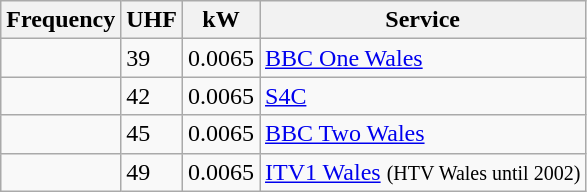<table class="wikitable sortable">
<tr>
<th>Frequency</th>
<th>UHF</th>
<th>kW</th>
<th>Service</th>
</tr>
<tr>
<td></td>
<td>39</td>
<td>0.0065</td>
<td><a href='#'>BBC One Wales</a></td>
</tr>
<tr>
<td></td>
<td>42</td>
<td>0.0065</td>
<td><a href='#'>S4C</a></td>
</tr>
<tr>
<td></td>
<td>45</td>
<td>0.0065</td>
<td><a href='#'>BBC Two Wales</a></td>
</tr>
<tr>
<td></td>
<td>49</td>
<td>0.0065</td>
<td><a href='#'>ITV1 Wales</a> <small>(HTV Wales until 2002)</small></td>
</tr>
</table>
